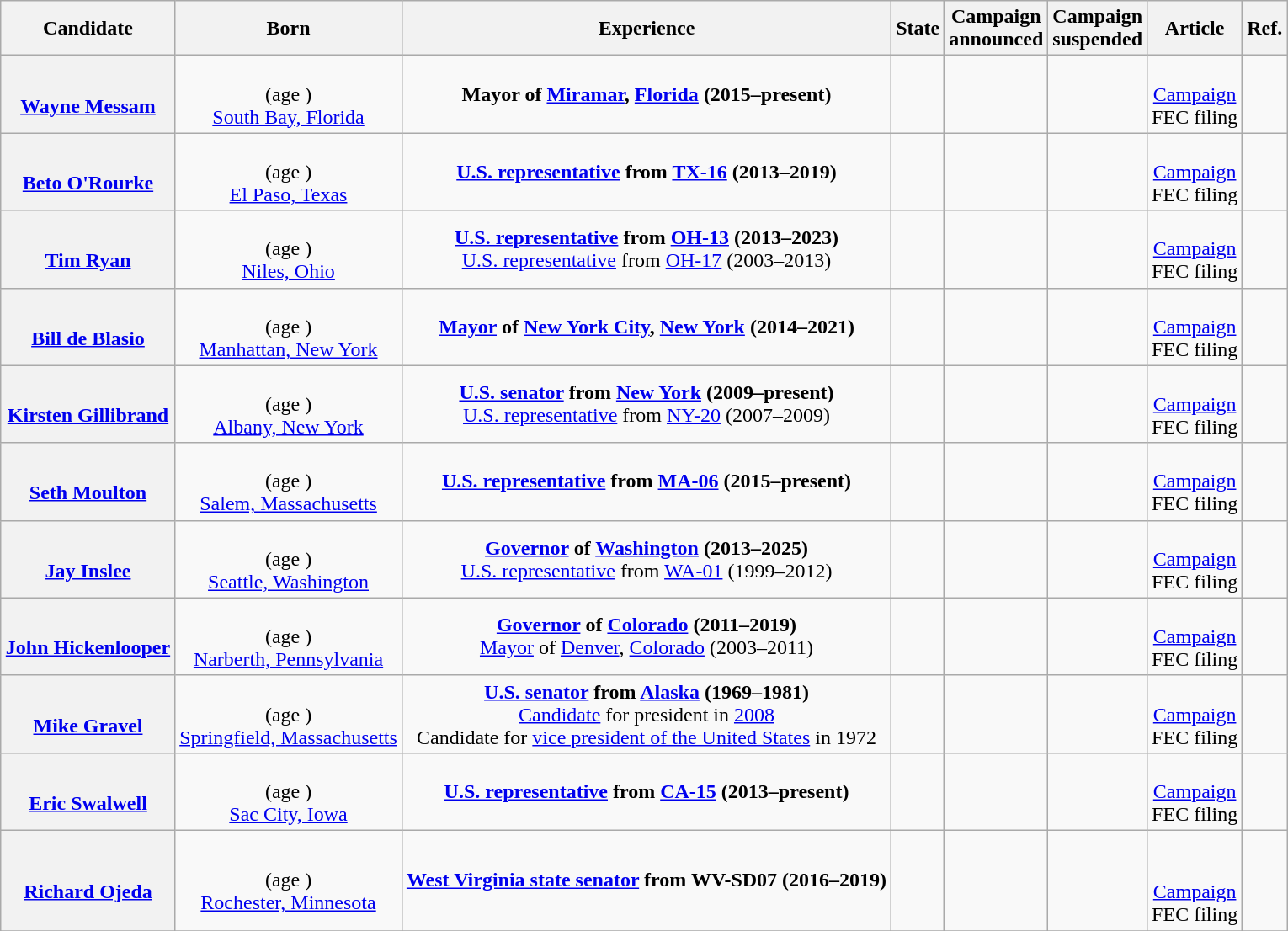<table class="wikitable sortable" style=margin:auto;text-align:center>
<tr>
<th>Candidate</th>
<th>Born</th>
<th>Experience</th>
<th>State</th>
<th width=40>Campaign<br>announced</th>
<th width=40>Campaign<br>suspended</th>
<th class=unsortable>Article</th>
<th class="unsortable">Ref.</th>
</tr>
<tr id=Messam>
<th><br><a href='#'>Wayne Messam</a></th>
<td><br>(age )<br><a href='#'>South Bay, Florida</a></td>
<td><strong>Mayor of <a href='#'>Miramar</a>, <a href='#'>Florida</a> (2015–present)</strong></td>
<td></td>
<td><br></td>
<td></td>
<td><br><a href='#'>Campaign</a><br>FEC filing</td>
<td></td>
</tr>
<tr id=O'Rourke>
<th><br><a href='#'>Beto O'Rourke</a></th>
<td><br>(age )<br><a href='#'>El Paso, Texas</a></td>
<td><strong><a href='#'>U.S. representative</a> from <a href='#'>TX-16</a> (2013–2019)</strong></td>
<td></td>
<td></td>
<td><br></td>
<td> <br><a href='#'>Campaign</a><br>FEC filing</td>
<td></td>
</tr>
<tr id=Ryan>
<th><br><a href='#'>Tim Ryan</a></th>
<td><br>(age )<br><a href='#'>Niles, Ohio</a></td>
<td><strong><a href='#'>U.S. representative</a> from <a href='#'>OH-13</a> (2013–2023)</strong><br><a href='#'>U.S. representative</a> from <a href='#'>OH-17</a> (2003–2013)</td>
<td></td>
<td></td>
<td><br></td>
<td><br><a href='#'>Campaign</a><br>FEC filing</td>
<td></td>
</tr>
<tr id=De Blasio>
<th><br><a href='#'>Bill de Blasio</a></th>
<td><br>(age )<br><a href='#'>Manhattan, New York</a></td>
<td><strong><a href='#'>Mayor</a> of <a href='#'>New York City</a>, <a href='#'>New York</a> (2014–2021)</strong></td>
<td></td>
<td></td>
<td><br></td>
<td> <br><a href='#'>Campaign</a><br>FEC filing</td>
<td></td>
</tr>
<tr id=Gillibrand>
<th><br><a href='#'>Kirsten Gillibrand</a></th>
<td><br>(age )<br><a href='#'>Albany, New York</a></td>
<td><strong><a href='#'>U.S. senator</a> from <a href='#'>New York</a> (2009–present)</strong><br><a href='#'>U.S. representative</a> from <a href='#'>NY-20</a> (2007–2009)</td>
<td></td>
<td><br></td>
<td><br></td>
<td><br><a href='#'>Campaign</a><br>FEC filing</td>
<td></td>
</tr>
<tr id=Moulton>
<th><br><a href='#'>Seth Moulton</a></th>
<td><br>(age )<br><a href='#'>Salem, Massachusetts</a></td>
<td><strong><a href='#'>U.S. representative</a> from <a href='#'>MA-06</a> (2015–present)</strong></td>
<td></td>
<td></td>
<td><br><br></td>
<td><br><a href='#'>Campaign</a><br>FEC filing</td>
<td></td>
</tr>
<tr id=Inslee>
<th><br><a href='#'>Jay Inslee</a></th>
<td><br>(age )<br><a href='#'>Seattle, Washington</a></td>
<td><strong><a href='#'>Governor</a> of <a href='#'>Washington</a> (2013–2025)</strong><br><a href='#'>U.S. representative</a> from <a href='#'>WA-01</a> (1999–2012)</td>
<td></td>
<td></td>
<td><br></td>
<td><br><a href='#'>Campaign</a><br>FEC filing</td>
<td></td>
</tr>
<tr id=Hickenlooper>
<th> <br> <a href='#'>John Hickenlooper</a></th>
<td><br>(age )<br><a href='#'>Narberth, Pennsylvania</a></td>
<td><strong><a href='#'>Governor</a> of <a href='#'>Colorado</a> (2011–2019)</strong><br><a href='#'>Mayor</a> of <a href='#'>Denver</a>, <a href='#'>Colorado</a> (2003–2011)</td>
<td></td>
<td></td>
<td><br></td>
<td><br><a href='#'>Campaign</a><br>FEC filing</td>
<td></td>
</tr>
<tr id=Gravel>
<th> <br> <a href='#'>Mike Gravel</a></th>
<td> <br>(age )<br><a href='#'>Springfield, Massachusetts</a></td>
<td><strong><a href='#'>U.S. senator</a> from <a href='#'>Alaska</a> (1969–1981)</strong><br><a href='#'>Candidate</a> for president in <a href='#'>2008</a><br>Candidate for <a href='#'>vice president of the United States</a> in 1972</td>
<td></td>
<td><br></td>
<td><br></td>
<td><br><a href='#'>Campaign</a><br>FEC filing</td>
<td></td>
</tr>
<tr id=Swalwell>
<th> <br> <a href='#'>Eric Swalwell</a></th>
<td><br>(age )<br><a href='#'>Sac City, Iowa</a></td>
<td><strong><a href='#'>U.S. representative</a> from <a href='#'>CA-15</a> (2013–present)</strong></td>
<td></td>
<td></td>
<td><br><br></td>
<td><br><a href='#'>Campaign</a><br>FEC filing</td>
<td></td>
</tr>
<tr id=Ojeda>
<th><br><a href='#'>Richard Ojeda</a></th>
<td><br>(age )<br><a href='#'>Rochester, Minnesota</a></td>
<td><strong><a href='#'>West Virginia state senator</a> from WV-SD07 (2016–2019)</strong></td>
<td></td>
<td></td>
<td><br><br></td>
<td><br><br><a href='#'>Campaign</a><br>FEC filing</td>
<td></td>
</tr>
<tr>
</tr>
</table>
